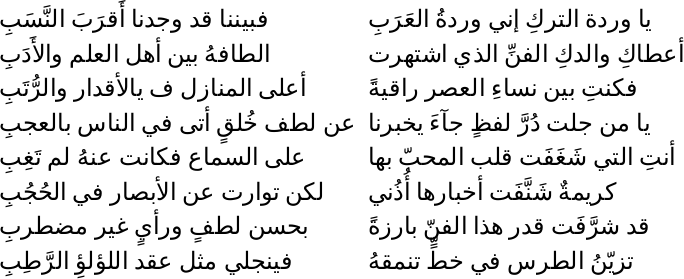<table>
<tr>
<td>فبيننا قد وجدنا أَقرَبَ النَّسَبِ</td>
<td></td>
<td>يا وردة التركِ إني وردةُ العَرَبِ</td>
</tr>
<tr>
<td>الطافهُ بين أهل العلم والأَدَبِ</td>
<td></td>
<td>أعطاكِ والدكِ الفنِّ الذي اشتهرت</td>
</tr>
<tr>
<td>أعلى المنازل ف يالأقدار والرُّتَبِ</td>
<td></td>
<td>فكنتِ بين نساءِ العصر راقيةً</td>
</tr>
<tr>
<td>عن لطف خُلقٍ أتى في الناس بالعجبِ</td>
<td></td>
<td>يا من جلت دُرَّ لفظٍ جآءَ يخبرنا</td>
</tr>
<tr>
<td>على السماع فكانت عنهُ لم تَغِبِ</td>
<td></td>
<td>أنتِ التي شَغَفَت قلب المحبّ بها</td>
</tr>
<tr>
<td>لكن توارت عن الأبصار في الحُجُبِ</td>
<td></td>
<td>كريمةٌ شَنَّفَت أخبارها أُذُني</td>
</tr>
<tr>
<td>بحسن لطفٍ ورأيٍ غير مضطربِ</td>
<td></td>
<td>قد شرَّفَت قدر هذا الفنّ بارزةً</td>
</tr>
<tr>
<td>فينجلي مثل عقد اللؤلؤِ الرَّطِبِ</td>
<td></td>
<td>تزيّنُ الطرس في خطٍّ تنمقهُ</td>
</tr>
</table>
